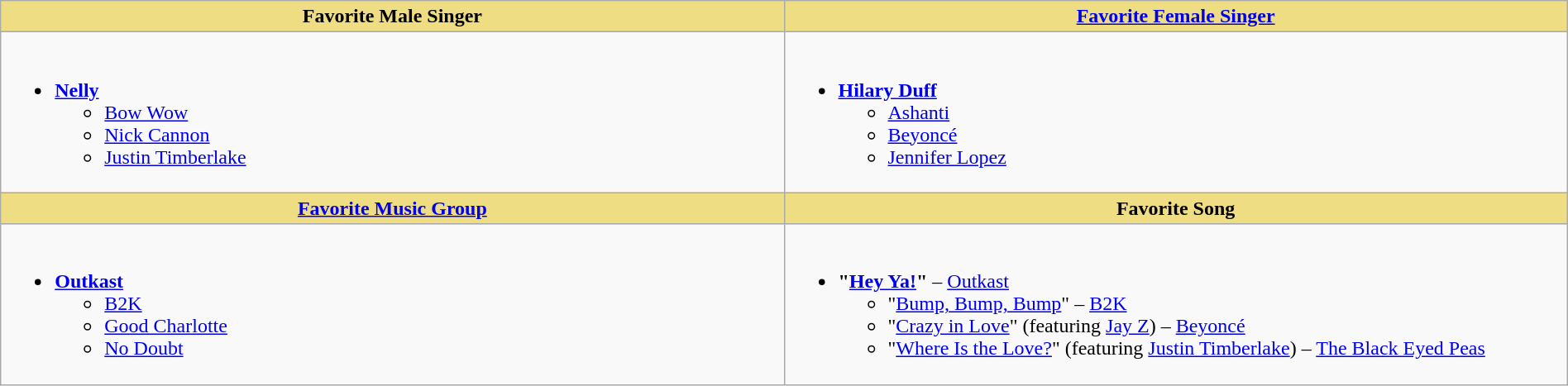<table class="wikitable" style="width:100%">
<tr>
<th style="background:#EEDD82; width:50%">Favorite Male Singer</th>
<th style="background:#EEDD82; width:50%"><a href='#'>Favorite Female Singer</a></th>
</tr>
<tr>
<td valign="top"><br><ul><li><strong><a href='#'>Nelly</a></strong><ul><li><a href='#'>Bow Wow</a></li><li><a href='#'>Nick Cannon</a></li><li><a href='#'>Justin Timberlake</a></li></ul></li></ul></td>
<td valign="top"><br><ul><li><strong><a href='#'>Hilary Duff</a></strong><ul><li><a href='#'>Ashanti</a></li><li><a href='#'>Beyoncé</a></li><li><a href='#'>Jennifer Lopez</a></li></ul></li></ul></td>
</tr>
<tr>
<th style="background:#EEDD82; width:50%"><a href='#'>Favorite Music Group</a></th>
<th style="background:#EEDD82; width:50%">Favorite Song</th>
</tr>
<tr>
<td valign="top"><br><ul><li><strong><a href='#'>Outkast</a></strong><ul><li><a href='#'>B2K</a></li><li><a href='#'>Good Charlotte</a></li><li><a href='#'>No Doubt</a></li></ul></li></ul></td>
<td valign="top"><br><ul><li><strong>"<a href='#'>Hey Ya!</a>"</strong> – <a href='#'>Outkast</a><ul><li>"<a href='#'>Bump, Bump, Bump</a>" – <a href='#'>B2K</a></li><li>"<a href='#'>Crazy in Love</a>" (featuring <a href='#'>Jay Z</a>) – <a href='#'>Beyoncé</a></li><li>"<a href='#'>Where Is the Love?</a>" (featuring <a href='#'>Justin Timberlake</a>) – <a href='#'>The Black Eyed Peas</a></li></ul></li></ul></td>
</tr>
</table>
